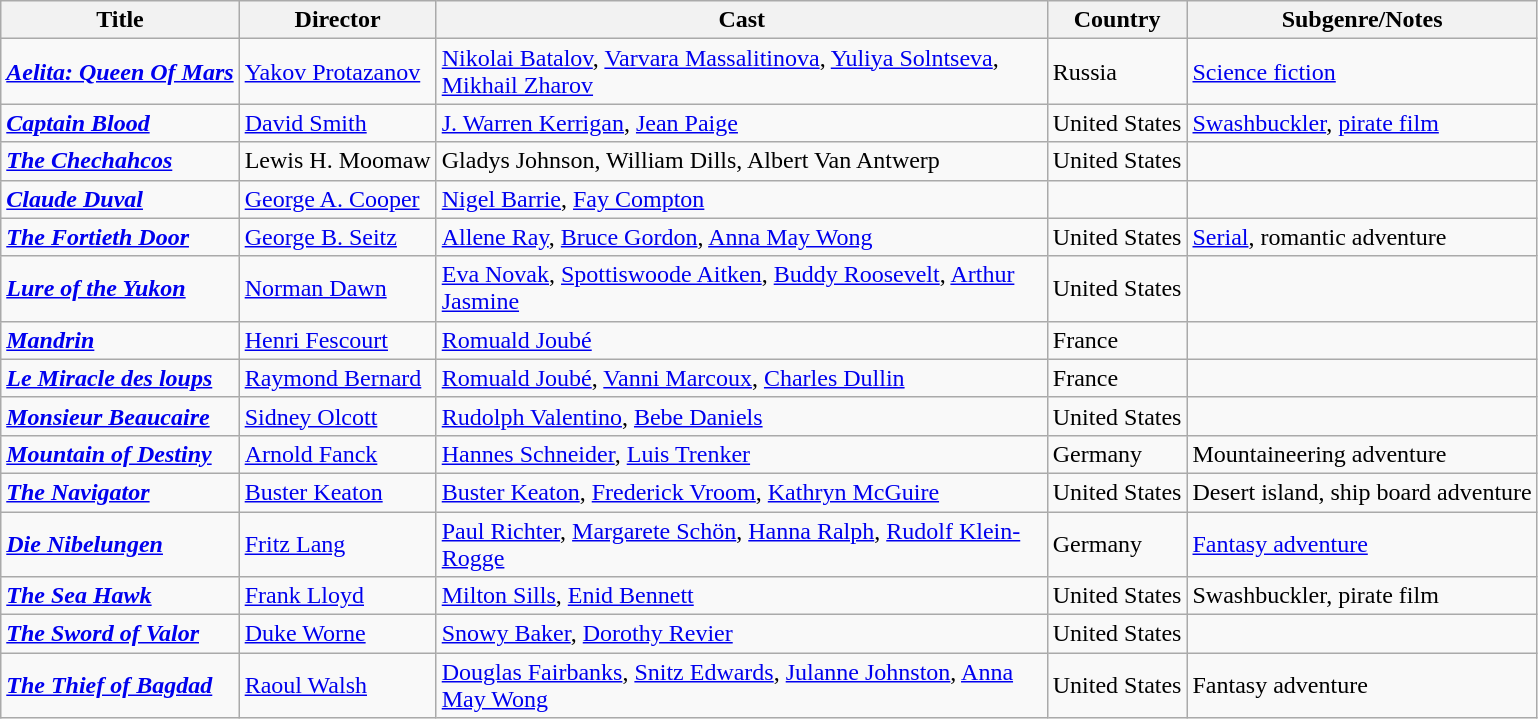<table class="wikitable">
<tr>
<th>Title</th>
<th>Director</th>
<th style="width: 400px;">Cast</th>
<th>Country</th>
<th>Subgenre/Notes</th>
</tr>
<tr>
<td><strong><em><a href='#'>Aelita: Queen Of Mars</a></em></strong></td>
<td><a href='#'>Yakov Protazanov</a></td>
<td><a href='#'>Nikolai Batalov</a>, <a href='#'>Varvara Massalitinova</a>, <a href='#'>Yuliya Solntseva</a>, <a href='#'>Mikhail Zharov</a></td>
<td>Russia</td>
<td><a href='#'>Science fiction</a></td>
</tr>
<tr>
<td><strong><em><a href='#'>Captain Blood</a></em></strong></td>
<td><a href='#'>David Smith</a></td>
<td><a href='#'>J. Warren Kerrigan</a>, <a href='#'>Jean Paige</a></td>
<td>United States</td>
<td><a href='#'>Swashbuckler</a>, <a href='#'>pirate film</a></td>
</tr>
<tr>
<td><strong><em><a href='#'>The Chechahcos</a></em></strong></td>
<td>Lewis H. Moomaw</td>
<td>Gladys Johnson, William Dills, Albert Van Antwerp</td>
<td>United States</td>
<td></td>
</tr>
<tr>
<td><strong><em><a href='#'>Claude Duval</a></em></strong></td>
<td><a href='#'>George A. Cooper</a></td>
<td><a href='#'>Nigel Barrie</a>, <a href='#'>Fay Compton</a></td>
<td></td>
<td></td>
</tr>
<tr>
<td><strong><em><a href='#'>The Fortieth Door</a></em></strong></td>
<td><a href='#'>George B. Seitz</a></td>
<td><a href='#'>Allene Ray</a>, <a href='#'>Bruce Gordon</a>, <a href='#'>Anna May Wong</a></td>
<td>United States</td>
<td><a href='#'>Serial</a>, romantic adventure</td>
</tr>
<tr>
<td><strong><em><a href='#'>Lure of the Yukon</a></em></strong></td>
<td><a href='#'>Norman Dawn</a></td>
<td><a href='#'>Eva Novak</a>, <a href='#'>Spottiswoode Aitken</a>, <a href='#'>Buddy Roosevelt</a>, <a href='#'>Arthur Jasmine</a></td>
<td>United States</td>
<td></td>
</tr>
<tr>
<td><strong><em><a href='#'>Mandrin</a></em></strong></td>
<td><a href='#'>Henri Fescourt</a></td>
<td><a href='#'>Romuald Joubé</a></td>
<td>France</td>
<td></td>
</tr>
<tr>
<td><strong><em><a href='#'>Le Miracle des loups</a></em></strong></td>
<td><a href='#'>Raymond Bernard</a></td>
<td><a href='#'>Romuald Joubé</a>, <a href='#'>Vanni Marcoux</a>, <a href='#'>Charles Dullin</a></td>
<td>France</td>
<td></td>
</tr>
<tr>
<td><strong><em><a href='#'>Monsieur Beaucaire</a></em></strong></td>
<td><a href='#'>Sidney Olcott</a></td>
<td><a href='#'>Rudolph Valentino</a>, <a href='#'>Bebe Daniels</a></td>
<td>United States</td>
<td></td>
</tr>
<tr>
<td><strong><em><a href='#'>Mountain of Destiny</a></em></strong></td>
<td><a href='#'>Arnold Fanck</a></td>
<td><a href='#'>Hannes Schneider</a>, <a href='#'>Luis Trenker</a></td>
<td>Germany</td>
<td>Mountaineering adventure</td>
</tr>
<tr>
<td><strong><em><a href='#'>The Navigator</a></em></strong></td>
<td><a href='#'>Buster Keaton</a></td>
<td><a href='#'>Buster Keaton</a>, <a href='#'>Frederick Vroom</a>, <a href='#'>Kathryn McGuire</a></td>
<td>United States</td>
<td>Desert island, ship board adventure</td>
</tr>
<tr>
<td><strong><em><a href='#'>Die Nibelungen</a></em></strong></td>
<td><a href='#'>Fritz Lang</a></td>
<td><a href='#'>Paul Richter</a>, <a href='#'>Margarete Schön</a>, <a href='#'>Hanna Ralph</a>, <a href='#'>Rudolf Klein-Rogge</a></td>
<td>Germany</td>
<td><a href='#'>Fantasy adventure</a></td>
</tr>
<tr>
<td><strong><em><a href='#'>The Sea Hawk</a></em></strong></td>
<td><a href='#'>Frank Lloyd</a></td>
<td><a href='#'>Milton Sills</a>, <a href='#'>Enid Bennett</a></td>
<td>United States</td>
<td>Swashbuckler, pirate film</td>
</tr>
<tr>
<td><strong><em><a href='#'>The Sword of Valor</a></em></strong></td>
<td><a href='#'>Duke Worne</a></td>
<td><a href='#'>Snowy Baker</a>, <a href='#'>Dorothy Revier</a></td>
<td>United States</td>
<td></td>
</tr>
<tr>
<td><strong><em><a href='#'>The Thief of Bagdad</a></em></strong></td>
<td><a href='#'>Raoul Walsh</a></td>
<td><a href='#'>Douglas Fairbanks</a>, <a href='#'>Snitz Edwards</a>, <a href='#'>Julanne Johnston</a>, <a href='#'>Anna May Wong</a></td>
<td>United States</td>
<td>Fantasy adventure</td>
</tr>
</table>
